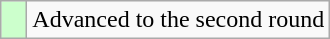<table class="wikitable">
<tr>
<td width=10px bgcolor="#ccffcc"></td>
<td>Advanced to the second round</td>
</tr>
</table>
